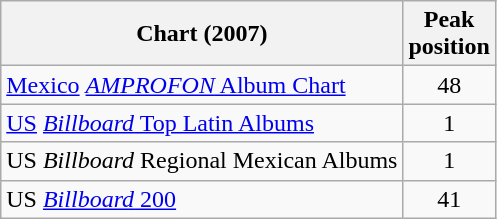<table class="wikitable">
<tr>
<th align="left">Chart (2007)</th>
<th align="left">Peak<br>position</th>
</tr>
<tr>
<td align="left"><a href='#'>Mexico</a> <a href='#'><em>AMPROFON</em> Album Chart</a></td>
<td align="center">48</td>
</tr>
<tr>
<td align="left"><a href='#'>US</a> <a href='#'><em>Billboard</em> Top Latin Albums</a></td>
<td align="center">1</td>
</tr>
<tr>
<td align="left">US <em>Billboard</em> Regional Mexican Albums</td>
<td align="center">1</td>
</tr>
<tr>
<td align="left">US <a href='#'><em>Billboard</em> 200</a></td>
<td align="center">41</td>
</tr>
</table>
